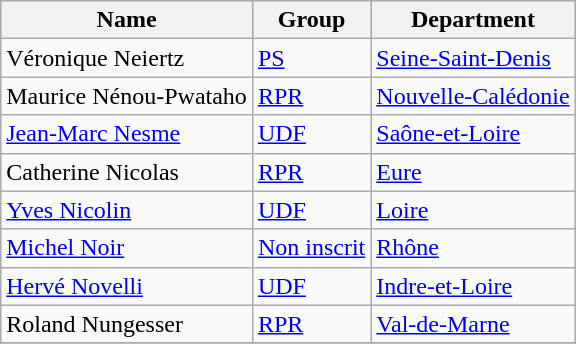<table class="wikitable alternance">
<tr>
<th>Name</th>
<th>Group</th>
<th>Department</th>
</tr>
<tr>
<td>Véronique Neiertz</td>
<td><a href='#'>PS</a></td>
<td><a href='#'>Seine-Saint-Denis</a></td>
</tr>
<tr>
<td>Maurice Nénou-Pwataho</td>
<td><a href='#'>RPR</a></td>
<td><a href='#'>Nouvelle-Calédonie</a></td>
</tr>
<tr>
<td><a href='#'>Jean-Marc Nesme</a></td>
<td><a href='#'>UDF</a></td>
<td><a href='#'>Saône-et-Loire</a></td>
</tr>
<tr>
<td>Catherine Nicolas</td>
<td><a href='#'>RPR</a></td>
<td><a href='#'>Eure</a></td>
</tr>
<tr>
<td><a href='#'>Yves Nicolin</a></td>
<td><a href='#'>UDF</a></td>
<td><a href='#'>Loire</a></td>
</tr>
<tr>
<td><a href='#'>Michel Noir</a></td>
<td><a href='#'>Non inscrit</a></td>
<td><a href='#'>Rhône</a></td>
</tr>
<tr>
<td><a href='#'>Hervé Novelli</a></td>
<td><a href='#'>UDF</a></td>
<td><a href='#'>Indre-et-Loire</a></td>
</tr>
<tr>
<td>Roland Nungesser</td>
<td><a href='#'>RPR</a></td>
<td><a href='#'>Val-de-Marne</a></td>
</tr>
<tr>
</tr>
</table>
